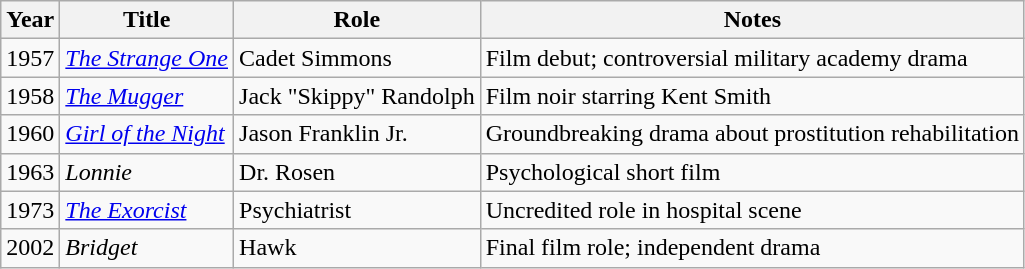<table class="wikitable sortable">
<tr>
<th>Year</th>
<th>Title</th>
<th>Role</th>
<th>Notes</th>
</tr>
<tr>
<td>1957</td>
<td><em><a href='#'>The Strange One</a></em></td>
<td>Cadet Simmons</td>
<td>Film debut; controversial military academy drama</td>
</tr>
<tr>
<td>1958</td>
<td><em><a href='#'>The Mugger</a></em></td>
<td>Jack "Skippy" Randolph</td>
<td>Film noir starring Kent Smith</td>
</tr>
<tr>
<td>1960</td>
<td><em><a href='#'>Girl of the Night</a></em></td>
<td>Jason Franklin Jr.</td>
<td>Groundbreaking drama about prostitution rehabilitation</td>
</tr>
<tr>
<td>1963</td>
<td><em>Lonnie</em></td>
<td>Dr. Rosen</td>
<td>Psychological short film</td>
</tr>
<tr>
<td>1973</td>
<td><em><a href='#'>The Exorcist</a></em></td>
<td>Psychiatrist</td>
<td>Uncredited role in hospital scene</td>
</tr>
<tr>
<td>2002</td>
<td><em>Bridget</em></td>
<td>Hawk</td>
<td>Final film role; independent drama</td>
</tr>
</table>
